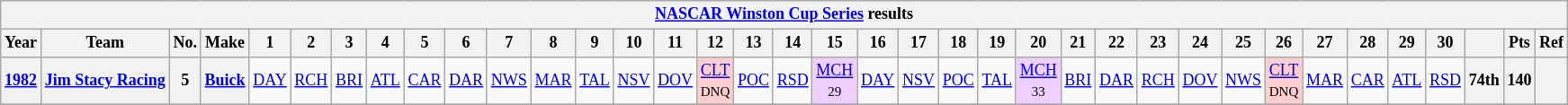<table class="wikitable" style="text-align:center; font-size:75%">
<tr>
<th colspan=40><a href='#'>NASCAR Winston Cup Series</a> results</th>
</tr>
<tr>
<th>Year</th>
<th>Team</th>
<th>No.</th>
<th>Make</th>
<th>1</th>
<th>2</th>
<th>3</th>
<th>4</th>
<th>5</th>
<th>6</th>
<th>7</th>
<th>8</th>
<th>9</th>
<th>10</th>
<th>11</th>
<th>12</th>
<th>13</th>
<th>14</th>
<th>15</th>
<th>16</th>
<th>17</th>
<th>18</th>
<th>19</th>
<th>20</th>
<th>21</th>
<th>22</th>
<th>23</th>
<th>24</th>
<th>25</th>
<th>26</th>
<th>27</th>
<th>28</th>
<th>29</th>
<th>30</th>
<th></th>
<th>Pts</th>
<th>Ref</th>
</tr>
<tr>
<th><a href='#'>1982</a></th>
<th><a href='#'>Jim Stacy Racing</a></th>
<th>5</th>
<th><a href='#'>Buick</a></th>
<td><a href='#'>DAY</a></td>
<td><a href='#'>RCH</a></td>
<td><a href='#'>BRI</a></td>
<td><a href='#'>ATL</a></td>
<td><a href='#'>CAR</a></td>
<td><a href='#'>DAR</a></td>
<td><a href='#'>NWS</a></td>
<td><a href='#'>MAR</a></td>
<td><a href='#'>TAL</a></td>
<td><a href='#'>NSV</a></td>
<td><a href='#'>DOV</a></td>
<td style="background:#FFCFCF;"><a href='#'>CLT</a><br><small>DNQ</small></td>
<td><a href='#'>POC</a></td>
<td><a href='#'>RSD</a></td>
<td style="background:#EFCFFF;"><a href='#'>MCH</a><br><small>29</small></td>
<td><a href='#'>DAY</a></td>
<td><a href='#'>NSV</a></td>
<td><a href='#'>POC</a></td>
<td><a href='#'>TAL</a></td>
<td style="background:#EFCFFF;"><a href='#'>MCH</a><br><small>33</small></td>
<td><a href='#'>BRI</a></td>
<td><a href='#'>DAR</a></td>
<td><a href='#'>RCH</a></td>
<td><a href='#'>DOV</a></td>
<td><a href='#'>NWS</a></td>
<td style="background:#FFCFCF;"><a href='#'>CLT</a><br><small>DNQ</small></td>
<td><a href='#'>MAR</a></td>
<td><a href='#'>CAR</a></td>
<td><a href='#'>ATL</a></td>
<td><a href='#'>RSD</a></td>
<th>74th</th>
<th>140</th>
<th></th>
</tr>
<tr>
</tr>
</table>
